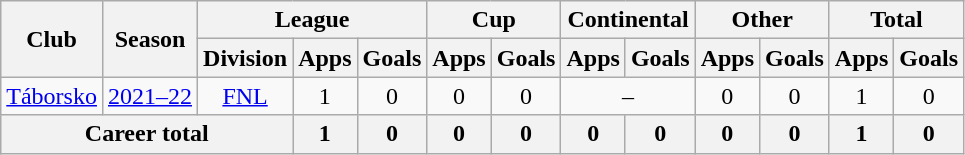<table class="wikitable" style="text-align: center">
<tr>
<th rowspan="2">Club</th>
<th rowspan="2">Season</th>
<th colspan="3">League</th>
<th colspan="2">Cup</th>
<th colspan="2">Continental</th>
<th colspan="2">Other</th>
<th colspan="2">Total</th>
</tr>
<tr>
<th>Division</th>
<th>Apps</th>
<th>Goals</th>
<th>Apps</th>
<th>Goals</th>
<th>Apps</th>
<th>Goals</th>
<th>Apps</th>
<th>Goals</th>
<th>Apps</th>
<th>Goals</th>
</tr>
<tr>
<td><a href='#'>Táborsko</a></td>
<td><a href='#'>2021–22</a></td>
<td><a href='#'>FNL</a></td>
<td>1</td>
<td>0</td>
<td>0</td>
<td>0</td>
<td colspan="2">–</td>
<td>0</td>
<td>0</td>
<td>1</td>
<td>0</td>
</tr>
<tr>
<th colspan="3"><strong>Career total</strong></th>
<th>1</th>
<th>0</th>
<th>0</th>
<th>0</th>
<th>0</th>
<th>0</th>
<th>0</th>
<th>0</th>
<th>1</th>
<th>0</th>
</tr>
</table>
